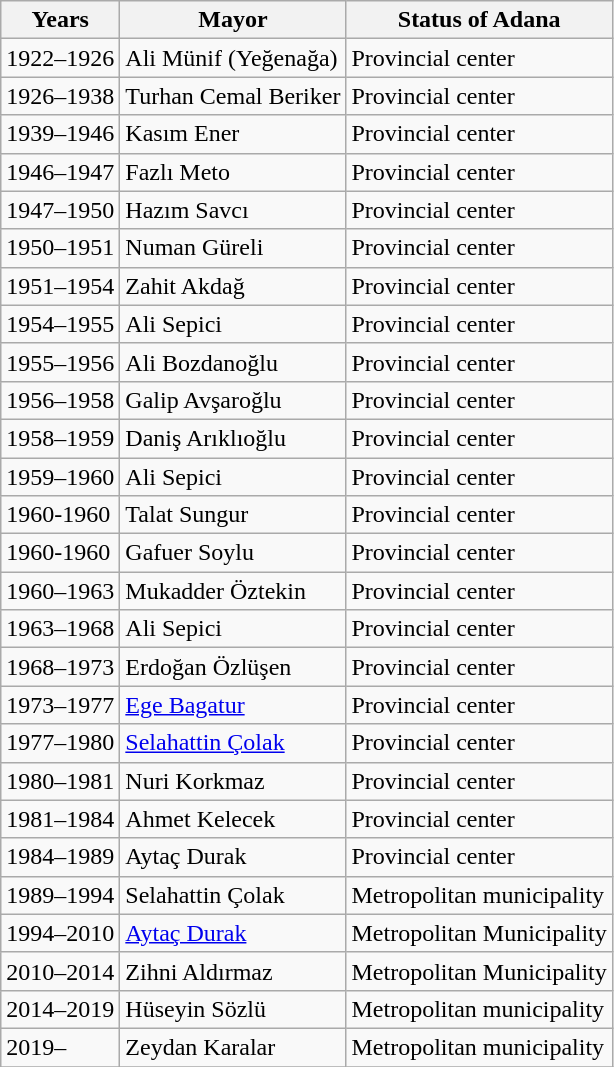<table class="sortable wikitable">
<tr>
<th>Years</th>
<th>Mayor</th>
<th>Status of Adana</th>
</tr>
<tr>
<td>1922–1926</td>
<td>Ali Münif (Yeğenağa)</td>
<td>Provincial center</td>
</tr>
<tr>
<td>1926–1938</td>
<td>Turhan Cemal Beriker</td>
<td>Provincial center</td>
</tr>
<tr>
<td>1939–1946</td>
<td>Kasım Ener</td>
<td>Provincial center</td>
</tr>
<tr>
<td>1946–1947</td>
<td>Fazlı Meto</td>
<td>Provincial center</td>
</tr>
<tr>
<td>1947–1950</td>
<td>Hazım Savcı</td>
<td>Provincial center</td>
</tr>
<tr>
<td>1950–1951</td>
<td>Numan Güreli</td>
<td>Provincial center</td>
</tr>
<tr>
<td>1951–1954</td>
<td>Zahit Akdağ</td>
<td>Provincial center</td>
</tr>
<tr>
<td>1954–1955</td>
<td>Ali Sepici</td>
<td>Provincial center</td>
</tr>
<tr>
<td>1955–1956</td>
<td>Ali Bozdanoğlu</td>
<td>Provincial center</td>
</tr>
<tr>
<td>1956–1958</td>
<td>Galip Avşaroğlu</td>
<td>Provincial center</td>
</tr>
<tr>
<td>1958–1959</td>
<td>Daniş Arıklıoğlu</td>
<td>Provincial center</td>
</tr>
<tr>
<td>1959–1960</td>
<td>Ali Sepici</td>
<td>Provincial center</td>
</tr>
<tr>
<td>1960-1960</td>
<td>Talat Sungur</td>
<td>Provincial center</td>
</tr>
<tr>
<td>1960-1960</td>
<td>Gafuer Soylu</td>
<td>Provincial center</td>
</tr>
<tr>
<td>1960–1963</td>
<td>Mukadder Öztekin</td>
<td>Provincial center</td>
</tr>
<tr>
<td>1963–1968</td>
<td>Ali Sepici</td>
<td>Provincial center</td>
</tr>
<tr>
<td>1968–1973</td>
<td>Erdoğan Özlüşen</td>
<td>Provincial center</td>
</tr>
<tr>
<td>1973–1977</td>
<td><a href='#'>Ege Bagatur</a></td>
<td>Provincial center</td>
</tr>
<tr>
<td>1977–1980</td>
<td><a href='#'>Selahattin Çolak</a></td>
<td>Provincial center</td>
</tr>
<tr>
<td>1980–1981</td>
<td>Nuri Korkmaz</td>
<td>Provincial center</td>
</tr>
<tr>
<td>1981–1984</td>
<td>Ahmet Kelecek</td>
<td>Provincial center</td>
</tr>
<tr>
<td>1984–1989</td>
<td>Aytaç Durak</td>
<td>Provincial center</td>
</tr>
<tr>
<td>1989–1994</td>
<td>Selahattin Çolak</td>
<td>Metropolitan municipality</td>
</tr>
<tr>
<td>1994–2010</td>
<td><a href='#'>Aytaç Durak</a></td>
<td>Metropolitan Municipality</td>
</tr>
<tr>
<td>2010–2014</td>
<td>Zihni Aldırmaz</td>
<td>Metropolitan Municipality</td>
</tr>
<tr>
<td>2014–2019</td>
<td>Hüseyin Sözlü</td>
<td>Metropolitan municipality</td>
</tr>
<tr>
<td>2019–</td>
<td>Zeydan Karalar</td>
<td>Metropolitan municipality</td>
</tr>
<tr>
</tr>
</table>
